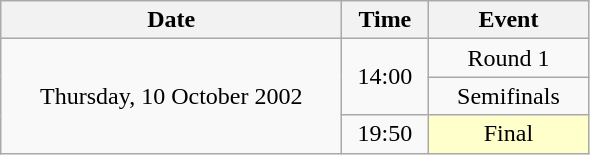<table class = "wikitable" style="text-align:center;">
<tr>
<th width=220>Date</th>
<th width=50>Time</th>
<th width=100>Event</th>
</tr>
<tr>
<td rowspan=3>Thursday, 10 October 2002</td>
<td rowspan=2>14:00</td>
<td>Round 1</td>
</tr>
<tr>
<td>Semifinals</td>
</tr>
<tr>
<td>19:50</td>
<td bgcolor=ffffcc>Final</td>
</tr>
</table>
